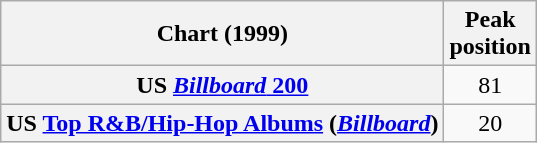<table class="wikitable sortable plainrowheaders" style="text-align:center">
<tr>
<th scope="col">Chart (1999)</th>
<th scope="col">Peak<br>position</th>
</tr>
<tr>
<th scope="row">US <a href='#'><em>Billboard</em> 200</a></th>
<td>81</td>
</tr>
<tr>
<th scope="row">US <a href='#'>Top R&B/Hip-Hop Albums</a> (<em><a href='#'>Billboard</a></em>)</th>
<td>20</td>
</tr>
</table>
